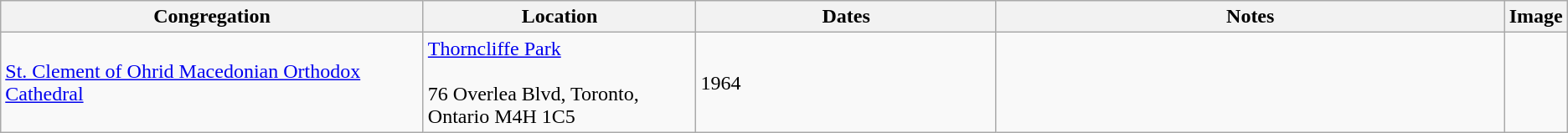<table class="wikitable">
<tr>
<th width=28%>Congregation</th>
<th width=18%>Location</th>
<th width=20%>Dates</th>
<th width=35%>Notes</th>
<th width=7%>Image</th>
</tr>
<tr>
<td><a href='#'>St. Clement of Ohrid Macedonian Orthodox Cathedral</a></td>
<td><a href='#'>Thorncliffe Park</a><br><br>76 Overlea Blvd, Toronto, Ontario M4H 1C5</td>
<td>1964</td>
<td></td>
<td></td>
</tr>
</table>
